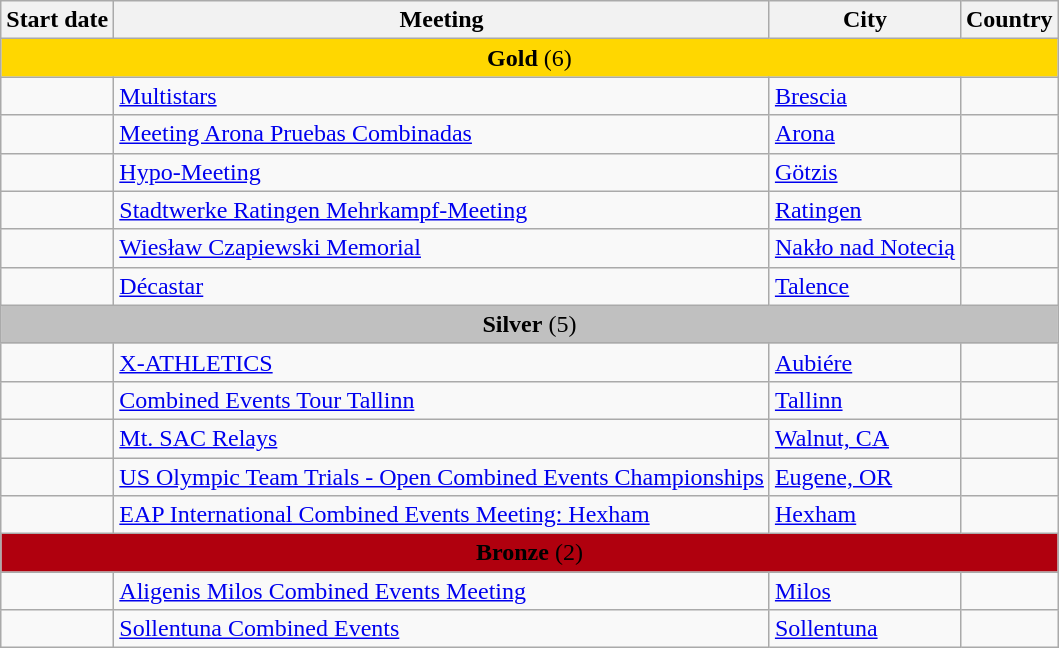<table class="wikitable sortable mw-datatable">
<tr>
<th>Start date</th>
<th>Meeting</th>
<th>City</th>
<th>Country</th>
</tr>
<tr>
<td colspan="4" align="center" bgcolor="gold"><strong>Gold</strong> (6)</td>
</tr>
<tr>
<td></td>
<td><a href='#'>Multistars</a></td>
<td><a href='#'>Brescia</a></td>
<td></td>
</tr>
<tr>
<td></td>
<td><a href='#'>Meeting Arona Pruebas Combinadas</a></td>
<td><a href='#'>Arona</a></td>
<td></td>
</tr>
<tr>
<td></td>
<td><a href='#'>Hypo-Meeting</a></td>
<td><a href='#'>Götzis</a></td>
<td></td>
</tr>
<tr>
<td></td>
<td><a href='#'>Stadtwerke Ratingen Mehrkampf-Meeting</a></td>
<td><a href='#'>Ratingen</a></td>
<td></td>
</tr>
<tr>
<td></td>
<td><a href='#'>Wiesław Czapiewski Memorial</a></td>
<td><a href='#'>Nakło nad Notecią</a></td>
<td></td>
</tr>
<tr>
<td></td>
<td><a href='#'>Décastar</a></td>
<td><a href='#'>Talence</a></td>
<td></td>
</tr>
<tr>
<td colspan="4" align="center" bgcolor="silver"><strong>Silver</strong> (5)</td>
</tr>
<tr>
<td></td>
<td><a href='#'>X-ATHLETICS</a></td>
<td><a href='#'>Aubiére</a></td>
<td></td>
</tr>
<tr>
<td></td>
<td><a href='#'>Combined Events Tour Tallinn</a></td>
<td><a href='#'>Tallinn</a></td>
<td></td>
</tr>
<tr>
<td></td>
<td><a href='#'>Mt. SAC Relays</a></td>
<td><a href='#'>Walnut, CA</a></td>
<td></td>
</tr>
<tr>
<td></td>
<td><a href='#'>US Olympic Team Trials - Open Combined Events Championships</a></td>
<td><a href='#'>Eugene, OR</a></td>
<td></td>
</tr>
<tr>
<td></td>
<td><a href='#'>EAP International Combined Events Meeting: Hexham</a></td>
<td><a href='#'>Hexham</a></td>
<td></td>
</tr>
<tr>
<td colspan="4" align="center" bgcolor="bronze"><strong>Bronze</strong> (2)</td>
</tr>
<tr>
<td></td>
<td><a href='#'>Aligenis Milos Combined Events Meeting</a></td>
<td><a href='#'>Milos</a></td>
<td></td>
</tr>
<tr>
<td></td>
<td><a href='#'>Sollentuna Combined Events</a></td>
<td><a href='#'>Sollentuna</a></td>
<td></td>
</tr>
</table>
